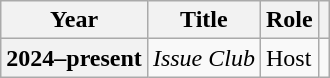<table class="wikitable plainrowheaders">
<tr>
<th scope="col">Year</th>
<th scope="col">Title</th>
<th scope="col">Role</th>
<th scope="col" class="unsortable"></th>
</tr>
<tr>
<th scope="row">2024–present</th>
<td><em>Issue Club</em></td>
<td>Host</td>
<td style="text-align:center"></td>
</tr>
</table>
